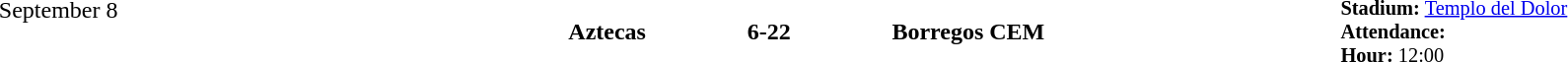<table style="width: 100%; background: transparent;" cellspacing="0">
<tr>
<td align=center valign=top rowspan=3 width=15%>September 8</td>
</tr>
<tr>
<td width=24% align=right><strong>Aztecas</strong></td>
<td align=center width=13%><strong> 6-22 </strong></td>
<td width=24%><strong>Borregos CEM</strong></td>
<td style=font-size:85% rowspan=2 valign=top><strong>Stadium:</strong> <a href='#'>Templo del Dolor</a><br><strong>Attendance:</strong> <br><strong>Hour:</strong> 12:00</td>
</tr>
</table>
